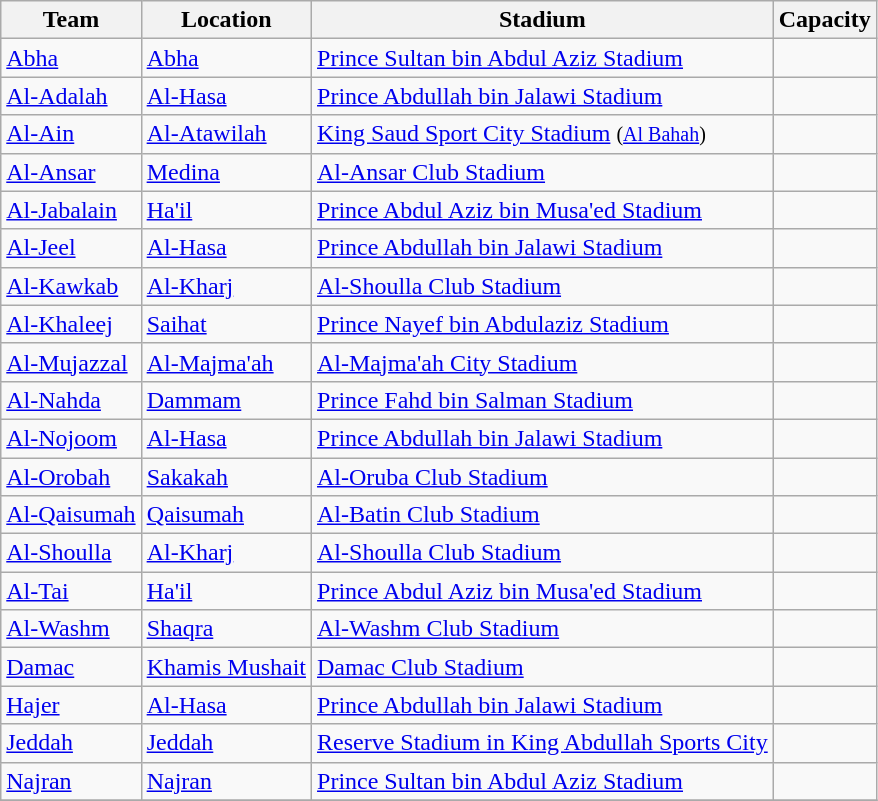<table class="wikitable sortable">
<tr>
<th>Team</th>
<th>Location</th>
<th>Stadium</th>
<th>Capacity</th>
</tr>
<tr>
<td><a href='#'>Abha</a></td>
<td><a href='#'>Abha</a></td>
<td><a href='#'>Prince Sultan bin Abdul Aziz Stadium</a></td>
<td align="center"></td>
</tr>
<tr>
<td><a href='#'>Al-Adalah</a></td>
<td><a href='#'>Al-Hasa</a></td>
<td><a href='#'>Prince Abdullah bin Jalawi Stadium</a> </td>
<td align="center"></td>
</tr>
<tr>
<td><a href='#'>Al-Ain</a></td>
<td><a href='#'>Al-Atawilah</a></td>
<td><a href='#'>King Saud Sport City Stadium</a> <small>(<a href='#'>Al Bahah</a>)</small></td>
<td align="center"></td>
</tr>
<tr>
<td><a href='#'>Al-Ansar</a></td>
<td><a href='#'>Medina</a></td>
<td><a href='#'>Al-Ansar Club Stadium</a></td>
<td align="center"></td>
</tr>
<tr>
<td><a href='#'>Al-Jabalain</a></td>
<td><a href='#'>Ha'il</a></td>
<td><a href='#'>Prince Abdul Aziz bin Musa'ed Stadium</a></td>
<td align="center"></td>
</tr>
<tr>
<td><a href='#'>Al-Jeel</a></td>
<td><a href='#'>Al-Hasa</a></td>
<td><a href='#'>Prince Abdullah bin Jalawi Stadium</a> </td>
<td align="center"></td>
</tr>
<tr>
<td><a href='#'>Al-Kawkab</a></td>
<td><a href='#'>Al-Kharj</a></td>
<td><a href='#'>Al-Shoulla Club Stadium</a></td>
<td align="center"></td>
</tr>
<tr>
<td><a href='#'>Al-Khaleej</a></td>
<td><a href='#'>Saihat</a></td>
<td><a href='#'>Prince Nayef bin Abdulaziz Stadium</a></td>
<td align="center"></td>
</tr>
<tr>
<td><a href='#'>Al-Mujazzal</a></td>
<td><a href='#'>Al-Majma'ah</a></td>
<td><a href='#'>Al-Majma'ah City Stadium</a></td>
<td align="center"></td>
</tr>
<tr>
<td><a href='#'>Al-Nahda</a></td>
<td><a href='#'>Dammam</a></td>
<td><a href='#'>Prince Fahd bin Salman Stadium</a></td>
<td align="center"></td>
</tr>
<tr>
<td><a href='#'>Al-Nojoom</a></td>
<td><a href='#'>Al-Hasa</a></td>
<td><a href='#'>Prince Abdullah bin Jalawi Stadium</a> </td>
<td align="center"></td>
</tr>
<tr>
<td><a href='#'>Al-Orobah</a></td>
<td><a href='#'>Sakakah</a></td>
<td><a href='#'>Al-Oruba Club Stadium</a></td>
<td align="center"></td>
</tr>
<tr>
<td><a href='#'>Al-Qaisumah</a></td>
<td><a href='#'>Qaisumah</a></td>
<td><a href='#'>Al-Batin Club Stadium</a></td>
<td align="center"></td>
</tr>
<tr>
<td><a href='#'>Al-Shoulla</a></td>
<td><a href='#'>Al-Kharj</a></td>
<td><a href='#'>Al-Shoulla Club Stadium</a></td>
<td align="center"></td>
</tr>
<tr>
<td><a href='#'>Al-Tai</a></td>
<td><a href='#'>Ha'il</a></td>
<td><a href='#'>Prince Abdul Aziz bin Musa'ed Stadium</a></td>
<td align="center"></td>
</tr>
<tr>
<td><a href='#'>Al-Washm</a></td>
<td><a href='#'>Shaqra</a></td>
<td><a href='#'>Al-Washm Club Stadium</a></td>
<td align="center"></td>
</tr>
<tr>
<td><a href='#'>Damac</a></td>
<td><a href='#'>Khamis Mushait</a></td>
<td><a href='#'>Damac Club Stadium</a></td>
<td align="center"></td>
</tr>
<tr>
<td><a href='#'>Hajer</a></td>
<td><a href='#'>Al-Hasa</a></td>
<td><a href='#'>Prince Abdullah bin Jalawi Stadium</a> </td>
<td align="center"></td>
</tr>
<tr>
<td><a href='#'>Jeddah</a></td>
<td><a href='#'>Jeddah</a></td>
<td><a href='#'>Reserve Stadium in King Abdullah Sports City</a></td>
<td align="center"></td>
</tr>
<tr>
<td><a href='#'>Najran</a></td>
<td><a href='#'>Najran</a></td>
<td><a href='#'>Prince Sultan bin Abdul Aziz Stadium</a> </td>
<td align="center"></td>
</tr>
<tr>
</tr>
</table>
